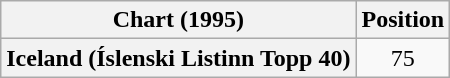<table class="wikitable plainrowheaders" style="text-align:center">
<tr>
<th>Chart (1995)</th>
<th>Position</th>
</tr>
<tr>
<th scope="row">Iceland (Íslenski Listinn Topp 40)</th>
<td>75</td>
</tr>
</table>
